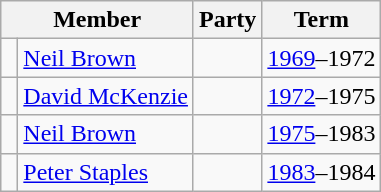<table class="wikitable">
<tr>
<th colspan="2">Member</th>
<th>Party</th>
<th>Term</th>
</tr>
<tr>
<td> </td>
<td><a href='#'>Neil Brown</a></td>
<td></td>
<td><a href='#'>1969</a>–1972</td>
</tr>
<tr>
<td> </td>
<td><a href='#'>David McKenzie</a></td>
<td></td>
<td><a href='#'>1972</a>–1975</td>
</tr>
<tr>
<td> </td>
<td><a href='#'>Neil Brown</a></td>
<td></td>
<td><a href='#'>1975</a>–1983</td>
</tr>
<tr>
<td> </td>
<td><a href='#'>Peter Staples</a></td>
<td></td>
<td><a href='#'>1983</a>–1984</td>
</tr>
</table>
